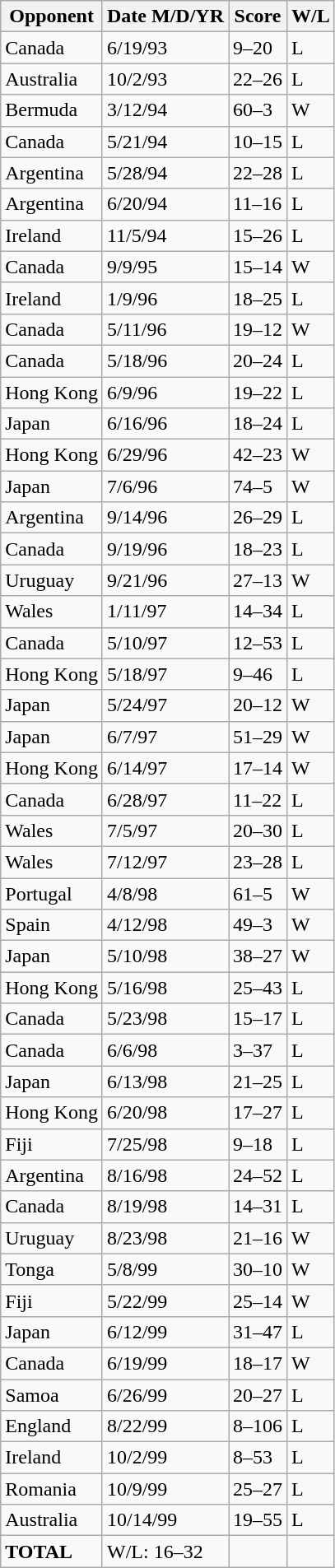<table class="wikitable">
<tr>
<th>Opponent</th>
<th>Date M/D/YR</th>
<th>Score</th>
<th>W/L</th>
</tr>
<tr>
<td>Canada</td>
<td>6/19/93</td>
<td>9–20</td>
<td>L</td>
</tr>
<tr>
<td>Australia</td>
<td>10/2/93</td>
<td>22–26</td>
<td>L</td>
</tr>
<tr>
<td>Bermuda</td>
<td>3/12/94</td>
<td>60–3</td>
<td>W</td>
</tr>
<tr>
<td>Canada</td>
<td>5/21/94</td>
<td>10–15</td>
<td>L</td>
</tr>
<tr>
<td>Argentina</td>
<td>5/28/94</td>
<td>22–28</td>
<td>L</td>
</tr>
<tr>
<td>Argentina</td>
<td>6/20/94</td>
<td>11–16</td>
<td>L</td>
</tr>
<tr>
<td>Ireland</td>
<td>11/5/94</td>
<td>15–26</td>
<td>L</td>
</tr>
<tr>
<td>Canada</td>
<td>9/9/95</td>
<td>15–14</td>
<td>W</td>
</tr>
<tr>
<td>Ireland</td>
<td>1/9/96</td>
<td>18–25</td>
<td>L</td>
</tr>
<tr>
<td>Canada</td>
<td>5/11/96</td>
<td>19–12</td>
<td>W</td>
</tr>
<tr>
<td>Canada</td>
<td>5/18/96</td>
<td>20–24</td>
<td>L</td>
</tr>
<tr>
<td>Hong Kong</td>
<td>6/9/96</td>
<td>19–22</td>
<td>L</td>
</tr>
<tr>
<td>Japan</td>
<td>6/16/96</td>
<td>18–24</td>
<td>L</td>
</tr>
<tr>
<td>Hong Kong</td>
<td>6/29/96</td>
<td>42–23</td>
<td>W</td>
</tr>
<tr>
<td>Japan</td>
<td>7/6/96</td>
<td>74–5</td>
<td>W</td>
</tr>
<tr>
<td>Argentina</td>
<td>9/14/96</td>
<td>26–29</td>
<td>L</td>
</tr>
<tr>
<td>Canada</td>
<td>9/19/96</td>
<td>18–23</td>
<td>L</td>
</tr>
<tr>
<td>Uruguay</td>
<td>9/21/96</td>
<td>27–13</td>
<td>W</td>
</tr>
<tr>
<td>Wales</td>
<td>1/11/97</td>
<td>14–34</td>
<td>L</td>
</tr>
<tr>
<td>Canada</td>
<td>5/10/97</td>
<td>12–53</td>
<td>L</td>
</tr>
<tr>
<td>Hong Kong</td>
<td>5/18/97</td>
<td>9–46</td>
<td>L</td>
</tr>
<tr>
<td>Japan</td>
<td>5/24/97</td>
<td>20–12</td>
<td>W</td>
</tr>
<tr>
<td>Japan</td>
<td>6/7/97</td>
<td>51–29</td>
<td>W</td>
</tr>
<tr>
<td>Hong Kong</td>
<td>6/14/97</td>
<td>17–14</td>
<td>W</td>
</tr>
<tr>
<td>Canada</td>
<td>6/28/97</td>
<td>11–22</td>
<td>L</td>
</tr>
<tr>
<td>Wales</td>
<td>7/5/97</td>
<td>20–30</td>
<td>L</td>
</tr>
<tr>
<td>Wales</td>
<td>7/12/97</td>
<td>23–28</td>
<td>L</td>
</tr>
<tr>
<td>Portugal</td>
<td>4/8/98</td>
<td>61–5</td>
<td>W</td>
</tr>
<tr>
<td>Spain</td>
<td>4/12/98</td>
<td>49–3</td>
<td>W</td>
</tr>
<tr>
<td>Japan</td>
<td>5/10/98</td>
<td>38–27</td>
<td>W</td>
</tr>
<tr>
<td>Hong Kong</td>
<td>5/16/98</td>
<td>25–43</td>
<td>L</td>
</tr>
<tr>
<td>Canada</td>
<td>5/23/98</td>
<td>15–17</td>
<td>L</td>
</tr>
<tr>
<td>Canada</td>
<td>6/6/98</td>
<td>3–37</td>
<td>L</td>
</tr>
<tr>
<td>Japan</td>
<td>6/13/98</td>
<td>21–25</td>
<td>L</td>
</tr>
<tr>
<td>Hong Kong</td>
<td>6/20/98</td>
<td>17–27</td>
<td>L</td>
</tr>
<tr>
<td>Fiji</td>
<td>7/25/98</td>
<td>9–18</td>
<td>L</td>
</tr>
<tr>
<td>Argentina</td>
<td>8/16/98</td>
<td>24–52</td>
<td>L</td>
</tr>
<tr>
<td>Canada</td>
<td>8/19/98</td>
<td>14–31</td>
<td>L</td>
</tr>
<tr>
<td>Uruguay</td>
<td>8/23/98</td>
<td>21–16</td>
<td>W</td>
</tr>
<tr>
<td>Tonga</td>
<td>5/8/99</td>
<td>30–10</td>
<td>W</td>
</tr>
<tr>
<td>Fiji</td>
<td>5/22/99</td>
<td>25–14</td>
<td>W</td>
</tr>
<tr>
<td>Japan</td>
<td>6/12/99</td>
<td>31–47</td>
<td>L</td>
</tr>
<tr>
<td>Canada</td>
<td>6/19/99</td>
<td>18–17</td>
<td>W</td>
</tr>
<tr>
<td>Samoa</td>
<td>6/26/99</td>
<td>20–27</td>
<td>L</td>
</tr>
<tr>
<td>England</td>
<td>8/22/99</td>
<td>8–106</td>
<td>L</td>
</tr>
<tr>
<td>Ireland</td>
<td>10/2/99</td>
<td>8–53</td>
<td>L</td>
</tr>
<tr>
<td>Romania</td>
<td>10/9/99</td>
<td>25–27</td>
<td>L</td>
</tr>
<tr>
<td>Australia</td>
<td>10/14/99</td>
<td>19–55</td>
<td>L</td>
</tr>
<tr>
<td><strong>TOTAL</strong></td>
<td>W/L: 16–32</td>
<td></td>
<td></td>
</tr>
</table>
